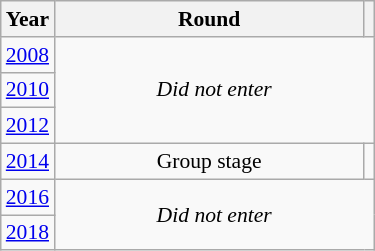<table class="wikitable" style="text-align: center; font-size:90%">
<tr>
<th>Year</th>
<th style="width:200px">Round</th>
<th></th>
</tr>
<tr>
<td><a href='#'>2008</a></td>
<td colspan="2" rowspan="3"><em>Did not enter</em></td>
</tr>
<tr>
<td><a href='#'>2010</a></td>
</tr>
<tr>
<td><a href='#'>2012</a></td>
</tr>
<tr>
<td><a href='#'>2014</a></td>
<td>Group stage</td>
<td></td>
</tr>
<tr>
<td><a href='#'>2016</a></td>
<td colspan="2" rowspan="2"><em>Did not enter</em></td>
</tr>
<tr>
<td><a href='#'>2018</a></td>
</tr>
</table>
